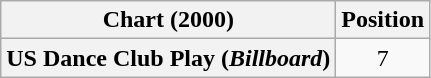<table class="wikitable plainrowheaders" style="text-align:center">
<tr>
<th scope="col">Chart (2000)</th>
<th scope="col">Position</th>
</tr>
<tr>
<th scope="row">US Dance Club Play (<em>Billboard</em>)</th>
<td>7</td>
</tr>
</table>
